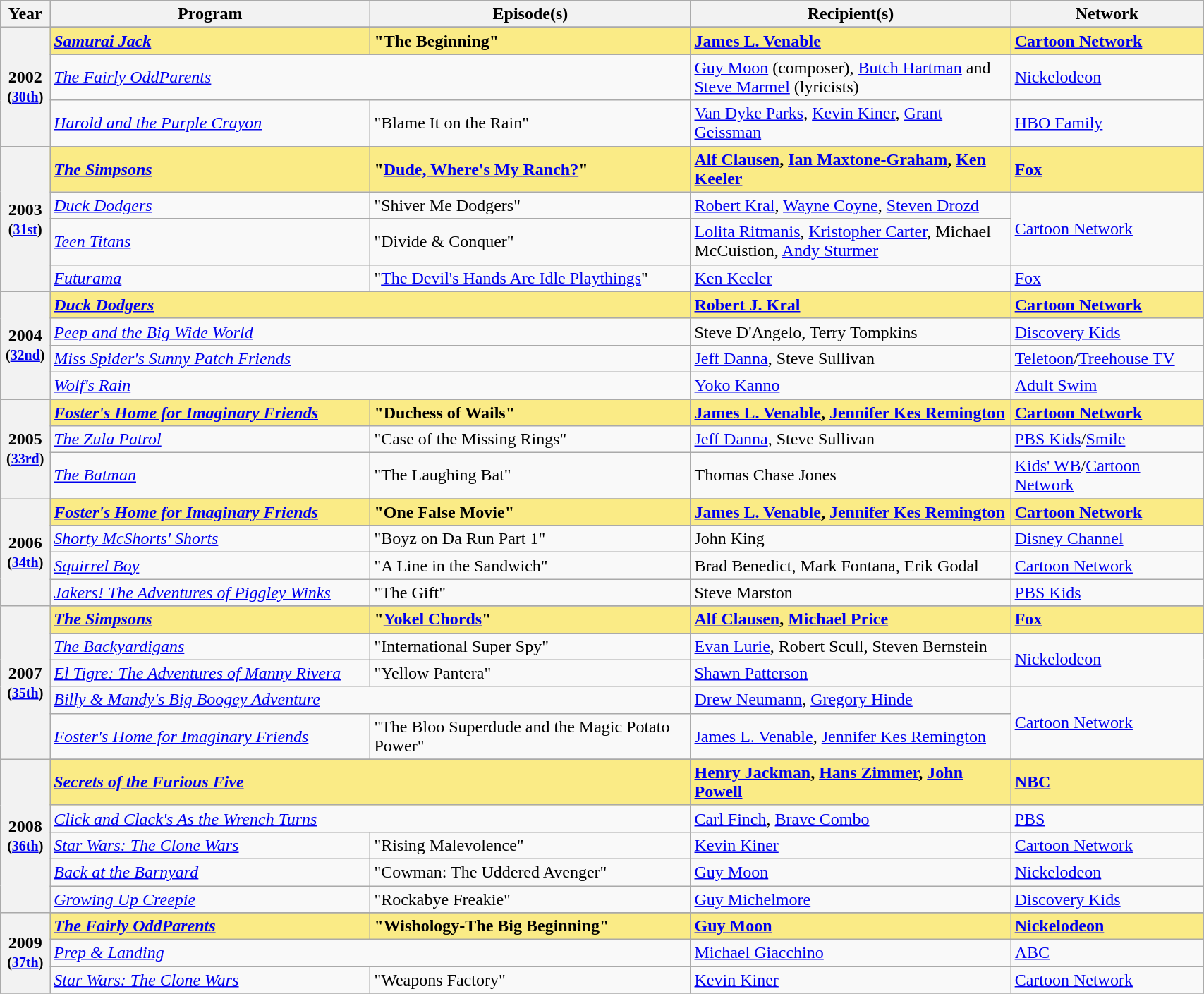<table class="wikitable" style="width:90%;">
<tr>
<th style="width:3%;">Year</th>
<th style="width:25%;">Program</th>
<th style="width:25%;">Episode(s)</th>
<th style="width:25%;">Recipient(s)</th>
<th style="width:15%;">Network</th>
</tr>
<tr>
<th rowspan="4" style="text-align:center;">2002 <br><small>(<a href='#'>30th</a>)</small><br></th>
</tr>
<tr style="background:#FAEB86;">
<td><strong><em><a href='#'>Samurai Jack</a></em></strong></td>
<td><strong>"The Beginning"</strong></td>
<td><strong><a href='#'>James L. Venable</a></strong></td>
<td><strong><a href='#'>Cartoon Network</a></strong></td>
</tr>
<tr>
<td colspan="2"><em><a href='#'>The Fairly OddParents</a></em></td>
<td><a href='#'>Guy Moon</a> (composer), <a href='#'>Butch Hartman</a> and <a href='#'>Steve Marmel</a> (lyricists)</td>
<td><a href='#'>Nickelodeon</a></td>
</tr>
<tr>
<td><em><a href='#'>Harold and the Purple Crayon</a></em></td>
<td>"Blame It on the Rain"</td>
<td><a href='#'>Van Dyke Parks</a>, <a href='#'>Kevin Kiner</a>, <a href='#'>Grant Geissman</a></td>
<td><a href='#'>HBO Family</a></td>
</tr>
<tr>
<th rowspan="5" style="text-align:center;">2003 <br><small>(<a href='#'>31st</a>)</small><br></th>
</tr>
<tr style="background:#FAEB86;">
<td><strong><em><a href='#'>The Simpsons</a></em></strong></td>
<td><strong>"<a href='#'>Dude, Where's My Ranch?</a>"</strong></td>
<td><strong><a href='#'>Alf Clausen</a>, <a href='#'>Ian Maxtone-Graham</a>, <a href='#'>Ken Keeler</a></strong></td>
<td><strong><a href='#'>Fox</a></strong></td>
</tr>
<tr>
<td><em><a href='#'>Duck Dodgers</a></em></td>
<td>"Shiver Me Dodgers"</td>
<td><a href='#'>Robert Kral</a>, <a href='#'>Wayne Coyne</a>, <a href='#'>Steven Drozd</a></td>
<td rowspan="2"><a href='#'>Cartoon Network</a></td>
</tr>
<tr>
<td><em><a href='#'>Teen Titans</a></em></td>
<td>"Divide & Conquer"</td>
<td><a href='#'>Lolita Ritmanis</a>, <a href='#'>Kristopher Carter</a>, Michael McCuistion, <a href='#'>Andy Sturmer</a></td>
</tr>
<tr>
<td><em><a href='#'>Futurama</a></em></td>
<td>"<a href='#'>The Devil's Hands Are Idle Playthings</a>"</td>
<td><a href='#'>Ken Keeler</a></td>
<td><a href='#'>Fox</a></td>
</tr>
<tr>
<th rowspan="5" style="text-align:center;">2004 <br><small>(<a href='#'>32nd</a>)</small><br></th>
</tr>
<tr style="background:#FAEB86;">
<td colspan="2"><strong><em><a href='#'>Duck Dodgers</a></em></strong></td>
<td><strong><a href='#'>Robert J. Kral</a></strong></td>
<td><strong><a href='#'>Cartoon Network</a></strong></td>
</tr>
<tr>
<td colspan="2"><em><a href='#'>Peep and the Big Wide World</a></em></td>
<td>Steve D'Angelo, Terry Tompkins</td>
<td><a href='#'>Discovery Kids</a></td>
</tr>
<tr>
<td colspan="2"><em><a href='#'>Miss Spider's Sunny Patch Friends</a></em></td>
<td><a href='#'>Jeff Danna</a>, Steve Sullivan</td>
<td><a href='#'>Teletoon</a>/<a href='#'>Treehouse TV</a></td>
</tr>
<tr>
<td colspan="2"><em><a href='#'>Wolf's Rain</a></em></td>
<td><a href='#'>Yoko Kanno</a></td>
<td><a href='#'>Adult Swim</a></td>
</tr>
<tr>
<th rowspan="4" style="text-align:center;">2005 <br><small>(<a href='#'>33rd</a>)</small><br></th>
</tr>
<tr style="background:#FAEB86;">
<td><strong><em><a href='#'>Foster's Home for Imaginary Friends</a></em></strong></td>
<td><strong>"Duchess of Wails"</strong></td>
<td><strong><a href='#'>James L. Venable</a>, <a href='#'>Jennifer Kes Remington</a></strong></td>
<td><strong><a href='#'>Cartoon Network</a></strong></td>
</tr>
<tr>
<td><em><a href='#'>The Zula Patrol</a></em></td>
<td>"Case of the Missing Rings"</td>
<td><a href='#'>Jeff Danna</a>, Steve Sullivan</td>
<td><a href='#'>PBS Kids</a>/<a href='#'>Smile</a></td>
</tr>
<tr>
<td><em><a href='#'>The Batman</a></em></td>
<td>"The Laughing Bat"</td>
<td>Thomas Chase Jones</td>
<td><a href='#'>Kids' WB</a>/<a href='#'>Cartoon Network</a></td>
</tr>
<tr>
<th rowspan="5" style="text-align:center;">2006 <br><small>(<a href='#'>34th</a>)</small><br></th>
</tr>
<tr style="background:#FAEB86;">
<td><strong><em><a href='#'>Foster's Home for Imaginary Friends</a></em></strong></td>
<td><strong>"One False Movie"</strong></td>
<td><strong><a href='#'>James L. Venable</a>, <a href='#'>Jennifer Kes Remington</a></strong></td>
<td><strong><a href='#'>Cartoon Network</a></strong></td>
</tr>
<tr>
<td><em><a href='#'>Shorty McShorts' Shorts</a></em></td>
<td>"Boyz on Da Run Part 1"</td>
<td>John King</td>
<td><a href='#'>Disney Channel</a></td>
</tr>
<tr>
<td><em><a href='#'>Squirrel Boy</a></em></td>
<td>"A Line in the Sandwich"</td>
<td>Brad Benedict, Mark Fontana, Erik Godal</td>
<td><a href='#'>Cartoon Network</a></td>
</tr>
<tr>
<td><em><a href='#'>Jakers! The Adventures of Piggley Winks</a></em></td>
<td>"The Gift"</td>
<td>Steve Marston</td>
<td><a href='#'>PBS Kids</a></td>
</tr>
<tr>
<th rowspan="6" style="text-align:center;">2007 <br><small>(<a href='#'>35th</a>)</small><br></th>
</tr>
<tr style="background:#FAEB86;">
<td><strong><em><a href='#'>The Simpsons</a></em></strong></td>
<td><strong>"<a href='#'>Yokel Chords</a>"</strong></td>
<td><strong><a href='#'>Alf Clausen</a>, <a href='#'>Michael Price</a></strong></td>
<td><strong><a href='#'>Fox</a></strong></td>
</tr>
<tr>
<td><em><a href='#'>The Backyardigans</a></em></td>
<td>"International Super Spy"</td>
<td><a href='#'>Evan Lurie</a>, Robert Scull, Steven Bernstein</td>
<td rowspan="2"><a href='#'>Nickelodeon</a></td>
</tr>
<tr>
<td><em><a href='#'>El Tigre: The Adventures of Manny Rivera</a></em></td>
<td>"Yellow Pantera"</td>
<td><a href='#'>Shawn Patterson</a></td>
</tr>
<tr>
<td colspan="2"><em><a href='#'>Billy & Mandy's Big Boogey Adventure</a></em></td>
<td><a href='#'>Drew Neumann</a>, <a href='#'>Gregory Hinde</a></td>
<td rowspan="2"><a href='#'>Cartoon Network</a></td>
</tr>
<tr>
<td><em><a href='#'>Foster's Home for Imaginary Friends</a></em></td>
<td>"The Bloo Superdude and the Magic Potato Power"</td>
<td><a href='#'>James L. Venable</a>, <a href='#'>Jennifer Kes Remington</a></td>
</tr>
<tr>
<th rowspan="6" style="text-align:center;">2008 <br><small>(<a href='#'>36th</a>)</small><br></th>
</tr>
<tr style="background:#FAEB86;">
<td colspan="2"><strong><em><a href='#'>Secrets of the Furious Five</a></em></strong></td>
<td><strong><a href='#'>Henry Jackman</a>, <a href='#'>Hans Zimmer</a>, <a href='#'>John Powell</a></strong></td>
<td><strong><a href='#'>NBC</a></strong></td>
</tr>
<tr>
<td colspan="2"><em><a href='#'>Click and Clack's As the Wrench Turns</a></em></td>
<td><a href='#'>Carl Finch</a>, <a href='#'>Brave Combo</a></td>
<td><a href='#'>PBS</a></td>
</tr>
<tr>
<td><em><a href='#'>Star Wars: The Clone Wars</a></em></td>
<td>"Rising Malevolence"</td>
<td><a href='#'>Kevin Kiner</a></td>
<td><a href='#'>Cartoon Network</a></td>
</tr>
<tr>
<td><em><a href='#'>Back at the Barnyard</a></em></td>
<td>"Cowman: The Uddered Avenger"</td>
<td><a href='#'>Guy Moon</a></td>
<td><a href='#'>Nickelodeon</a></td>
</tr>
<tr>
<td><em><a href='#'>Growing Up Creepie</a></em></td>
<td>"Rockabye Freakie"</td>
<td><a href='#'>Guy Michelmore</a></td>
<td><a href='#'>Discovery Kids</a></td>
</tr>
<tr>
<th rowspan="4" style="text-align:center;">2009 <br><small>(<a href='#'>37th</a>)</small><br></th>
</tr>
<tr style="background:#FAEB86;">
<td><strong><em><a href='#'>The Fairly OddParents</a></em></strong></td>
<td><strong>"Wishology-The Big Beginning"</strong></td>
<td><strong><a href='#'>Guy Moon</a></strong></td>
<td><strong><a href='#'>Nickelodeon</a></strong></td>
</tr>
<tr>
<td colspan="2"><em><a href='#'>Prep & Landing</a></em></td>
<td><a href='#'>Michael Giacchino</a></td>
<td><a href='#'>ABC</a></td>
</tr>
<tr>
<td><em><a href='#'>Star Wars: The Clone Wars</a></em></td>
<td>"Weapons Factory"</td>
<td><a href='#'>Kevin Kiner</a></td>
<td><a href='#'>Cartoon Network</a></td>
</tr>
<tr>
</tr>
</table>
